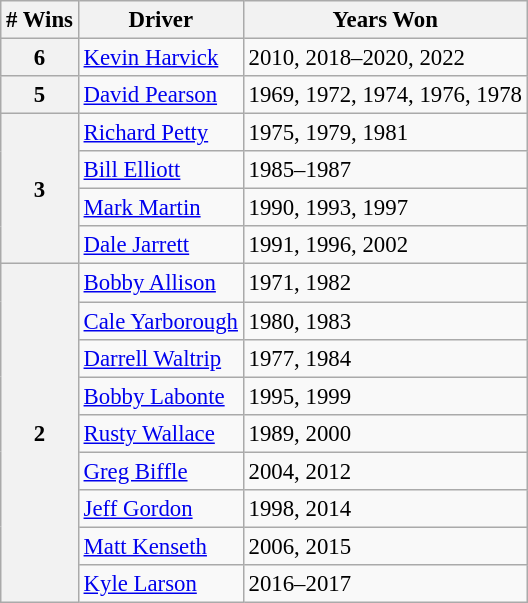<table class="wikitable" style="font-size: 95%;">
<tr>
<th># Wins</th>
<th>Driver</th>
<th>Years Won</th>
</tr>
<tr>
<th rowspan="1">6</th>
<td><a href='#'>Kevin Harvick</a></td>
<td>2010, 2018–2020, 2022</td>
</tr>
<tr>
<th rowspan="1">5</th>
<td><a href='#'>David Pearson</a></td>
<td>1969, 1972, 1974, 1976, 1978</td>
</tr>
<tr>
<th rowspan="4">3</th>
<td><a href='#'>Richard Petty</a></td>
<td>1975, 1979, 1981</td>
</tr>
<tr>
<td><a href='#'>Bill Elliott</a></td>
<td>1985–1987</td>
</tr>
<tr>
<td><a href='#'>Mark Martin</a></td>
<td>1990, 1993, 1997</td>
</tr>
<tr>
<td><a href='#'>Dale Jarrett</a></td>
<td>1991, 1996, 2002</td>
</tr>
<tr>
<th rowspan="9">2</th>
<td><a href='#'>Bobby Allison</a></td>
<td>1971, 1982</td>
</tr>
<tr>
<td><a href='#'>Cale Yarborough</a></td>
<td>1980, 1983</td>
</tr>
<tr>
<td><a href='#'>Darrell Waltrip</a></td>
<td>1977, 1984</td>
</tr>
<tr>
<td><a href='#'>Bobby Labonte</a></td>
<td>1995, 1999</td>
</tr>
<tr>
<td><a href='#'>Rusty Wallace</a></td>
<td>1989, 2000</td>
</tr>
<tr>
<td><a href='#'>Greg Biffle</a></td>
<td>2004, 2012</td>
</tr>
<tr>
<td><a href='#'>Jeff Gordon</a></td>
<td>1998, 2014</td>
</tr>
<tr>
<td><a href='#'>Matt Kenseth</a></td>
<td>2006, 2015</td>
</tr>
<tr>
<td><a href='#'>Kyle Larson</a></td>
<td>2016–2017</td>
</tr>
</table>
